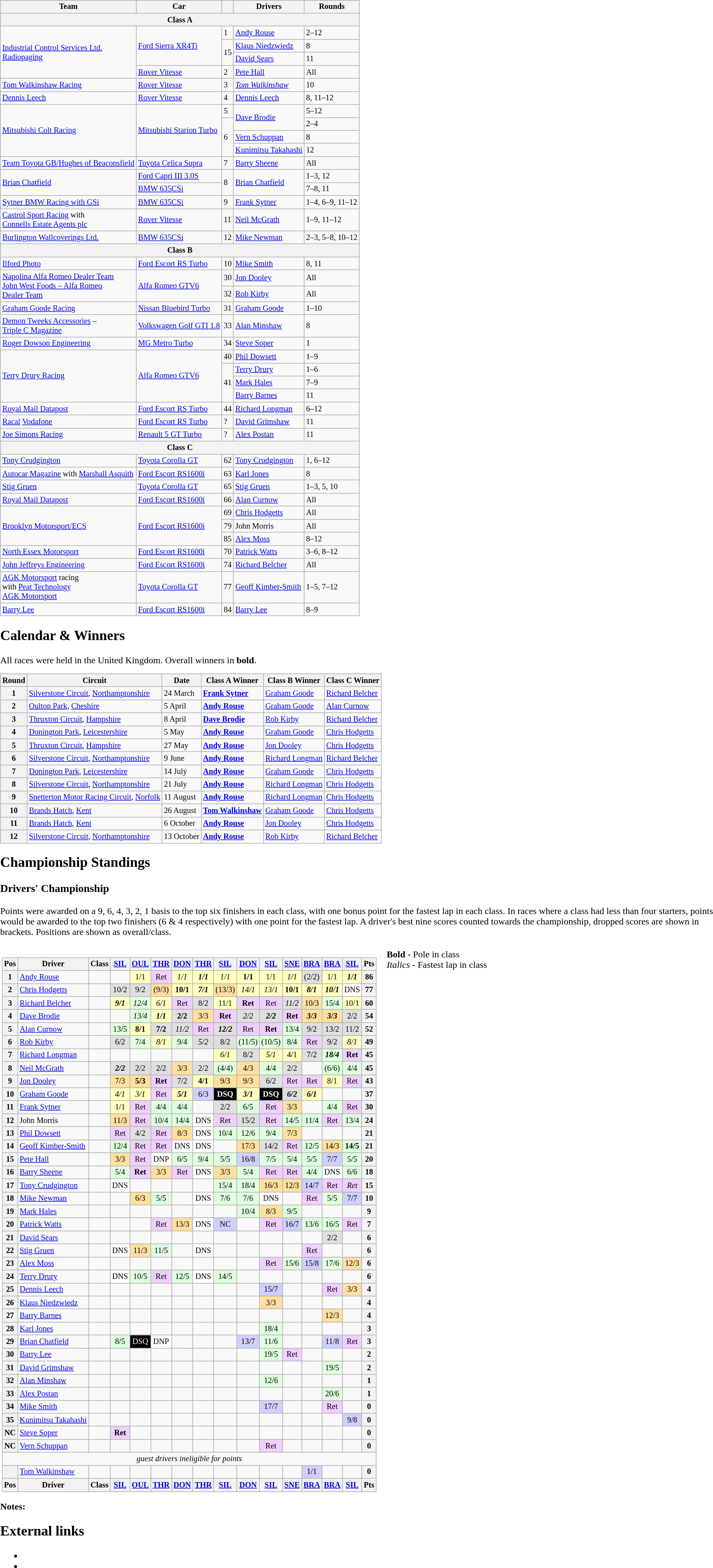<table>
<tr>
<td><br><table class="wikitable sortable" style="font-size: 85%">
<tr>
<th>Team</th>
<th>Car</th>
<th></th>
<th>Drivers</th>
<th>Rounds</th>
</tr>
<tr>
<th colspan=5>Class A</th>
</tr>
<tr>
<td rowspan=4><a href='#'>Industrial Control Services Ltd.</a><br><a href='#'>Radiopaging</a></td>
<td rowspan=3><a href='#'>Ford Sierra XR4Ti</a></td>
<td>1</td>
<td> <a href='#'>Andy Rouse</a></td>
<td>2–12</td>
</tr>
<tr>
<td rowspan=2>15</td>
<td> <a href='#'>Klaus Niedzwiedz</a></td>
<td>8</td>
</tr>
<tr>
<td> <a href='#'>David Sears</a></td>
<td>11</td>
</tr>
<tr>
<td><a href='#'>Rover Vitesse</a></td>
<td>2</td>
<td> <a href='#'>Pete Hall</a></td>
<td>All</td>
</tr>
<tr>
<td><a href='#'>Tom Walkinshaw Racing</a></td>
<td><a href='#'>Rover Vitesse</a></td>
<td>3</td>
<td> <em><a href='#'>Tom Walkinshaw</a></em></td>
<td>10</td>
</tr>
<tr>
<td><a href='#'>Dennis Leech</a></td>
<td><a href='#'>Rover Vitesse</a></td>
<td>4</td>
<td> <a href='#'>Dennis Leech</a></td>
<td>8, 11–12</td>
</tr>
<tr>
<td rowspan=4><a href='#'>Mitsubishi Colt Racing</a></td>
<td rowspan=4><a href='#'>Mitsubishi Starion Turbo</a></td>
<td>5</td>
<td rowspan=2> <a href='#'>Dave Brodie</a></td>
<td>5–12</td>
</tr>
<tr>
<td rowspan=3>6</td>
<td>2–4</td>
</tr>
<tr>
<td> <a href='#'>Vern Schuppan</a></td>
<td>8</td>
</tr>
<tr>
<td> <a href='#'>Kunimitsu Takahashi</a></td>
<td>12</td>
</tr>
<tr>
<td><a href='#'>Team Toyota GB/Hughes of Beaconsfield</a></td>
<td><a href='#'>Toyota Celica Supra</a></td>
<td>7</td>
<td> <a href='#'>Barry Sheene</a></td>
<td>All</td>
</tr>
<tr>
<td rowspan=2><a href='#'>Brian Chatfield</a></td>
<td><a href='#'>Ford Capri III 3.0S</a></td>
<td rowspan=2>8</td>
<td rowspan=2> <a href='#'>Brian Chatfield</a></td>
<td>1–3, 12</td>
</tr>
<tr>
<td><a href='#'>BMW 635CSi</a></td>
<td>7–8, 11</td>
</tr>
<tr>
<td><a href='#'>Sytner BMW Racing with GSi</a></td>
<td><a href='#'>BMW 635CSi</a></td>
<td>9</td>
<td> <a href='#'>Frank Sytner</a></td>
<td>1–4, 6–9, 11–12</td>
</tr>
<tr>
<td><a href='#'>Castrol Sport Racing</a> with<br><a href='#'>Connells Estate Agents plc</a></td>
<td><a href='#'>Rover Vitesse</a></td>
<td>11</td>
<td> <a href='#'>Neil McGrath</a></td>
<td>1–9, 11–12</td>
</tr>
<tr>
<td><a href='#'>Burlington Wallcoverings Ltd.</a></td>
<td><a href='#'>BMW 635CSi</a></td>
<td>12</td>
<td> <a href='#'>Mike Newman</a></td>
<td>2–3, 5–8, 10–12</td>
</tr>
<tr>
<th colspan=5>Class B</th>
</tr>
<tr>
<td><a href='#'>Ilford Photo</a></td>
<td><a href='#'>Ford Escort RS Turbo</a></td>
<td>10</td>
<td> <a href='#'>Mike Smith</a></td>
<td>8, 11</td>
</tr>
<tr>
<td rowspan=2><a href='#'>Napolina Alfa Romeo Dealer Team</a><br><a href='#'>John West Foods – Alfa Romeo<br>Dealer Team</a></td>
<td rowspan=2><a href='#'>Alfa Romeo GTV6</a></td>
<td>30</td>
<td> <a href='#'>Jon Dooley</a></td>
<td>All</td>
</tr>
<tr>
<td>32</td>
<td> <a href='#'>Rob Kirby</a></td>
<td>All</td>
</tr>
<tr>
<td><a href='#'>Graham Goode Racing</a></td>
<td><a href='#'>Nissan Bluebird Turbo</a></td>
<td>31</td>
<td> <a href='#'>Graham Goode</a></td>
<td>1–10</td>
</tr>
<tr>
<td><a href='#'>Demon Tweeks Accessories</a> – <br><a href='#'>Triple C Magazine</a></td>
<td><a href='#'>Volkswagen Golf GTI 1.8</a></td>
<td>33</td>
<td> <a href='#'>Alan Minshaw</a></td>
<td>8</td>
</tr>
<tr>
<td><a href='#'>Roger Dowson Engineering</a></td>
<td><a href='#'>MG Metro Turbo</a></td>
<td>34</td>
<td> <a href='#'>Steve Soper</a></td>
<td>1</td>
</tr>
<tr>
<td rowspan=4><a href='#'>Terry Drury Racing</a></td>
<td rowspan=4><a href='#'>Alfa Romeo GTV6</a></td>
<td>40</td>
<td> <a href='#'>Phil Dowsett</a></td>
<td>1–9</td>
</tr>
<tr>
<td rowspan=3>41</td>
<td> <a href='#'>Terry Drury</a></td>
<td>1–6</td>
</tr>
<tr>
<td> <a href='#'>Mark Hales</a></td>
<td>7–9</td>
</tr>
<tr>
<td> <a href='#'>Barry Barnes</a></td>
<td>11</td>
</tr>
<tr>
<td><a href='#'>Royal Mail Datapost</a></td>
<td><a href='#'>Ford Escort RS Turbo</a></td>
<td>44</td>
<td> <a href='#'>Richard Longman</a></td>
<td>6–12</td>
</tr>
<tr>
<td><a href='#'>Racal</a> <a href='#'>Vodafone</a></td>
<td><a href='#'>Ford Escort RS Turbo</a></td>
<td>?</td>
<td> <a href='#'>David Grimshaw</a></td>
<td>11</td>
</tr>
<tr>
<td><a href='#'>Joe Simons Racing</a></td>
<td><a href='#'>Renault 5 GT Turbo</a></td>
<td>?</td>
<td> <a href='#'>Alex Postan</a></td>
<td>11</td>
</tr>
<tr>
<th colspan=5>Class C</th>
</tr>
<tr>
<td><a href='#'>Tony Crudgington</a></td>
<td><a href='#'>Toyota Corolla GT</a></td>
<td>62</td>
<td> <a href='#'>Tony Crudgington</a></td>
<td>1, 6–12</td>
</tr>
<tr>
<td><a href='#'>Autocar Magazine</a> with <a href='#'>Marshall Asquith</a></td>
<td><a href='#'>Ford Escort RS1600i</a></td>
<td>63</td>
<td> <a href='#'>Karl Jones</a></td>
<td>8</td>
</tr>
<tr>
<td><a href='#'>Stig Gruen</a></td>
<td><a href='#'>Toyota Corolla GT</a></td>
<td>65</td>
<td> <a href='#'>Stig Gruen</a></td>
<td>1–3, 5, 10</td>
</tr>
<tr>
<td><a href='#'>Royal Mail Datapost</a></td>
<td><a href='#'>Ford Escort RS1600i</a></td>
<td>66</td>
<td> <a href='#'>Alan Curnow</a></td>
<td>All</td>
</tr>
<tr>
<td rowspan=3><a href='#'>Brooklyn Motorsport/ECS</a></td>
<td rowspan=3><a href='#'>Ford Escort RS1600i</a></td>
<td>69</td>
<td> <a href='#'>Chris Hodgetts</a></td>
<td>All</td>
</tr>
<tr>
<td>79</td>
<td> John Morris</td>
<td>All</td>
</tr>
<tr>
<td>85</td>
<td> <a href='#'>Alex Moss</a></td>
<td>8–12</td>
</tr>
<tr>
<td><a href='#'>North Essex Motorsport</a></td>
<td><a href='#'>Ford Escort RS1600i</a></td>
<td>70</td>
<td> <a href='#'>Patrick Watts</a></td>
<td>3–6, 8–12</td>
</tr>
<tr>
<td><a href='#'>John Jeffreys Engineering</a></td>
<td><a href='#'>Ford Escort RS1600i</a></td>
<td>74</td>
<td> <a href='#'>Richard Belcher</a></td>
<td>All</td>
</tr>
<tr>
<td><a href='#'>AGK Motorsport</a> racing<br>with <a href='#'>Peat Technology</a><br><a href='#'>AGK Motorsport</a></td>
<td><a href='#'>Toyota Corolla GT</a></td>
<td>77</td>
<td> <a href='#'>Geoff Kimber-Smith</a></td>
<td>1–5, 7–12</td>
</tr>
<tr>
<td><a href='#'>Barry Lee</a></td>
<td><a href='#'>Ford Escort RS1600i</a></td>
<td>84</td>
<td> <a href='#'>Barry Lee</a></td>
<td>8–9</td>
</tr>
</table>
<h2>Calendar & Winners</h2>All races were held in the United Kingdom. Overall winners in <strong>bold</strong>.<table class="wikitable" style="font-size: 85%;">
<tr>
<th>Round</th>
<th>Circuit</th>
<th>Date</th>
<th>Class A Winner</th>
<th>Class B Winner</th>
<th>Class C Winner</th>
</tr>
<tr>
<th>1</th>
<td><a href='#'>Silverstone Circuit</a>, <a href='#'>Northamptonshire</a></td>
<td>24 March</td>
<td> <strong><a href='#'>Frank Sytner</a></strong></td>
<td> <a href='#'>Graham Goode</a></td>
<td> <a href='#'>Richard Belcher</a></td>
</tr>
<tr>
<th>2</th>
<td><a href='#'>Oulton Park</a>, <a href='#'>Cheshire</a></td>
<td>5 April</td>
<td> <strong><a href='#'>Andy Rouse</a></strong></td>
<td> <a href='#'>Graham Goode</a></td>
<td> <a href='#'>Alan Curnow</a></td>
</tr>
<tr>
<th>3</th>
<td><a href='#'>Thruxton Circuit</a>, <a href='#'>Hampshire</a></td>
<td>8 April</td>
<td> <strong><a href='#'>Dave Brodie</a></strong></td>
<td> <a href='#'>Rob Kirby</a></td>
<td> <a href='#'>Richard Belcher</a></td>
</tr>
<tr>
<th>4</th>
<td><a href='#'>Donington Park</a>, <a href='#'>Leicestershire</a></td>
<td>5 May</td>
<td> <strong><a href='#'>Andy Rouse</a></strong></td>
<td> <a href='#'>Graham Goode</a></td>
<td> <a href='#'>Chris Hodgetts</a></td>
</tr>
<tr>
<th>5</th>
<td><a href='#'>Thruxton Circuit</a>, <a href='#'>Hampshire</a></td>
<td>27 May</td>
<td> <strong><a href='#'>Andy Rouse</a></strong></td>
<td> <a href='#'>Jon Dooley</a></td>
<td> <a href='#'>Chris Hodgetts</a></td>
</tr>
<tr>
<th>6</th>
<td><a href='#'>Silverstone Circuit</a>, <a href='#'>Northamptonshire</a></td>
<td>9 June</td>
<td> <strong><a href='#'>Andy Rouse</a></strong></td>
<td> <a href='#'>Richard Longman</a></td>
<td> <a href='#'>Richard Belcher</a></td>
</tr>
<tr>
<th>7</th>
<td><a href='#'>Donington Park</a>, <a href='#'>Leicestershire</a></td>
<td>14 July</td>
<td> <strong><a href='#'>Andy Rouse</a></strong></td>
<td> <a href='#'>Graham Goode</a></td>
<td> <a href='#'>Chris Hodgetts</a></td>
</tr>
<tr>
<th>8</th>
<td><a href='#'>Silverstone Circuit</a>, <a href='#'>Northamptonshire</a></td>
<td>21 July</td>
<td> <strong><a href='#'>Andy Rouse</a></strong></td>
<td> <a href='#'>Richard Longman</a></td>
<td> <a href='#'>Chris Hodgetts</a></td>
</tr>
<tr>
<th>9</th>
<td><a href='#'>Snetterton Motor Racing Circuit</a>, <a href='#'>Norfolk</a></td>
<td>11 August</td>
<td> <strong><a href='#'>Andy Rouse</a></strong></td>
<td> <a href='#'>Richard Longman</a></td>
<td> <a href='#'>Chris Hodgetts</a></td>
</tr>
<tr>
<th>10</th>
<td><a href='#'>Brands Hatch</a>, <a href='#'>Kent</a></td>
<td>26 August</td>
<td> <strong><a href='#'>Tom Walkinshaw</a></strong></td>
<td> <a href='#'>Graham Goode</a></td>
<td> <a href='#'>Chris Hodgetts</a></td>
</tr>
<tr>
<th>11</th>
<td><a href='#'>Brands Hatch</a>, <a href='#'>Kent</a></td>
<td>6 October</td>
<td> <strong><a href='#'>Andy Rouse</a></strong></td>
<td> <a href='#'>Jon Dooley</a></td>
<td> <a href='#'>Chris Hodgetts</a></td>
</tr>
<tr>
<th>12</th>
<td><a href='#'>Silverstone Circuit</a>, <a href='#'>Northamptonshire</a></td>
<td>13 October</td>
<td> <strong><a href='#'>Andy Rouse</a></strong></td>
<td> <a href='#'>Rob Kirby</a></td>
<td> <a href='#'>Richard Belcher</a></td>
</tr>
</table>
<h2>Championship Standings</h2><h3>Drivers' Championship</h3>Points were awarded on a 9, 6, 4, 3, 2, 1 basis to the top six finishers in each class, with one bonus point for the fastest lap in each class. In races where a class had less than four starters, points would be awarded to the top two finishers (6 & 4 respectively) with one point for the fastest lap. A driver's best nine scores counted towards the championship, dropped scores are shown in brackets. Positions are shown as overall/class.<table>
<tr>
<td><br><table class="wikitable" style="font-size: 85%; text-align: center;">
<tr valign="top">
<th valign="middle">Pos</th>
<th valign="middle">Driver</th>
<th valign="middle">Class</th>
<th><a href='#'>SIL</a></th>
<th><a href='#'>OUL</a></th>
<th><a href='#'>THR</a></th>
<th><a href='#'>DON</a></th>
<th><a href='#'>THR</a></th>
<th><a href='#'>SIL</a></th>
<th><a href='#'>DON</a></th>
<th><a href='#'>SIL</a></th>
<th><a href='#'>SNE</a></th>
<th><a href='#'>BRA</a></th>
<th><a href='#'>BRA</a></th>
<th><a href='#'>SIL</a></th>
<th valign="middle">Pts</th>
</tr>
<tr>
<th>1</th>
<td align=left> <a href='#'>Andy Rouse</a></td>
<td align=center></td>
<td></td>
<td style="background:#FFFFBF;">1/1</td>
<td style="background:#EFCFFF;">Ret</td>
<td style="background:#FFFFBF;"><em>1/1</em></td>
<td style="background:#FFFFBF;"><strong><em>1/1</em></strong></td>
<td style="background:#FFFFBF;"><em>1/1</em></td>
<td style="background:#FFFFBF;"><strong>1/1</strong></td>
<td style="background:#FFFFBF;">1/1</td>
<td style="background:#FFFFBF;"><em>1/1</em></td>
<td style="background:#DFDFDF;">(2/2)</td>
<td style="background:#FFFFBF;">1/1</td>
<td style="background:#FFFFBF;"><strong><em>1/1</em></strong></td>
<th>86</th>
</tr>
<tr>
<th>2</th>
<td align=left> <a href='#'>Chris Hodgetts</a></td>
<td align=center></td>
<td style="background:#DFDFDF;">10/2</td>
<td style="background:#DFDFDF;">9/2</td>
<td style="background:#FFDF9F;">(9/3)</td>
<td style="background:#FFFFBF;"><strong>10/1</strong></td>
<td style="background:#FFFFBF;"><strong><em>7/1</em></strong></td>
<td style="background:#FFDF9F;">(13/3)</td>
<td style="background:#FFFFBF;"><em>14/1</em></td>
<td style="background:#FFFFBF;"><em>13/1</em></td>
<td style="background:#FFFFBF;"><strong>10/1</strong></td>
<td style="background:#FFFFBF;"><strong><em>8/1</em></strong></td>
<td style="background:#FFFFBF;"><strong><em>10/1</em></strong></td>
<td style="background:#FFFFFF;">DNS</td>
<th>77</th>
</tr>
<tr>
<th>3</th>
<td align=left> <a href='#'>Richard Belcher</a></td>
<td align=center></td>
<td style="background:#FFFFBF;"><strong><em>9/1</em></strong></td>
<td style="background:#DFFFDF;"><em>12/4</em></td>
<td style="background:#FFFFBF;"><em>6/1</em></td>
<td style="background:#EFCFFF;">Ret</td>
<td style="background:#DFDFDF;">8/2</td>
<td style="background:#FFFFBF;">11/1</td>
<td style="background:#EFCFFF;"><strong>Ret</strong></td>
<td style="background:#EFCFFF;">Ret</td>
<td style="background:#DFDFDF;"><em>11/2</em></td>
<td style="background:#FFDF9F;">10/3</td>
<td style="background:#DFFFDF;">15/4</td>
<td style="background:#FFFFBF;">10/1</td>
<th>60</th>
</tr>
<tr>
<th>4</th>
<td align=left> <a href='#'>Dave Brodie</a></td>
<td align=center></td>
<td></td>
<td style="background:#DFFFDF;"><em>13/4</em></td>
<td style="background:#FFFFBF;"><strong><em>1/1</em></strong></td>
<td style="background:#DFDFDF;"><strong>2/2</strong></td>
<td style="background:#FFDF9F;">3/3</td>
<td style="background:#EFCFFF;"><strong>Ret</strong></td>
<td style="background:#DFDFDF;"><em>2/2</em></td>
<td style="background:#DFDFDF;"><strong><em>2/2</em></strong></td>
<td style="background:#EFCFFF;"><strong>Ret</strong></td>
<td style="background:#FFDF9F;"><strong><em>3/3</em></strong></td>
<td style="background:#FFDF9F;"><strong><em>3/3</em></strong></td>
<td style="background:#DFDFDF;">2/2</td>
<th>54</th>
</tr>
<tr>
<th>5</th>
<td align=left> <a href='#'>Alan Curnow</a></td>
<td align=center></td>
<td style="background:#DFFFDF;">13/5</td>
<td style="background:#FFFFBF;"><strong>8/1</strong></td>
<td style="background:#DFDFDF;"><strong>7/2</strong></td>
<td style="background:#DFDFDF;"><em>11/2</em></td>
<td style="background:#EFCFFF;">Ret</td>
<td style="background:#DFDFDF;"><strong><em>12/2</em></strong></td>
<td style="background:#EFCFFF;">Ret</td>
<td style="background:#EFCFFF;"><strong>Ret</strong></td>
<td style="background:#DFFFDF;">13/4</td>
<td style="background:#DFDFDF;">9/2</td>
<td style="background:#DFDFDF;">13/2</td>
<td style="background:#DFDFDF;">11/2</td>
<th>52</th>
</tr>
<tr>
<th>6</th>
<td align=left> <a href='#'>Rob Kirby</a></td>
<td align=center></td>
<td style="background:#DFDFDF;">6/2</td>
<td style="background:#DFFFDF;">7/4</td>
<td style="background:#FFFFBF;"><em>8/1</em></td>
<td style="background:#DFFFDF;">9/4</td>
<td style="background:#DFDFDF;"><em>5/2</em></td>
<td style="background:#DFDFDF;">8/2</td>
<td style="background:#DFFFDF;">(11/5)</td>
<td style="background:#DFFFDF;">(10/5)</td>
<td style="background:#DFFFDF;">8/4</td>
<td style="background:#EFCFFF;">Ret</td>
<td style="background:#DFDFDF;">9/2</td>
<td style="background:#FFFFBF;"><em>8/1</em></td>
<th>49</th>
</tr>
<tr>
<th>7</th>
<td align=left> <a href='#'>Richard Longman</a></td>
<td align=center></td>
<td></td>
<td></td>
<td></td>
<td></td>
<td></td>
<td style="background:#FFFFBF;"><em>6/1</em></td>
<td style="background:#DFDFDF;">8/2</td>
<td style="background:#FFFFBF;"><em>5/1</em></td>
<td style="background:#FFFFBF;">4/1</td>
<td style="background:#DFDFDF;">7/2</td>
<td style="background:#DFFFDF;"><strong><em>18/4</em></strong></td>
<td style="background:#EFCFFF;"><strong>Ret</strong></td>
<th>45</th>
</tr>
<tr>
<th>8</th>
<td align=left> <a href='#'>Neil McGrath</a></td>
<td align=center></td>
<td style="background:#DFDFDF;"><strong><em>2/2</em></strong></td>
<td style="background:#DFDFDF;">2/2</td>
<td style="background:#DFDFDF;">2/2</td>
<td style="background:#FFDF9F;">3/3</td>
<td style="background:#DFDFDF;">2/2</td>
<td style="background:#DFFFDF;">(4/4)</td>
<td style="background:#FFDF9F;">4/3</td>
<td style="background:#DFFFDF;">4/4</td>
<td style="background:#DFDFDF;">2/2</td>
<td></td>
<td style="background:#DFFFDF;">(6/6)</td>
<td style="background:#DFFFDF;">4/4</td>
<th>45</th>
</tr>
<tr>
<th>9</th>
<td align=left> <a href='#'>Jon Dooley</a></td>
<td align=center></td>
<td style="background:#FFDF9F;">7/3</td>
<td style="background:#FFDF9F;"><strong>5/3</strong></td>
<td style="background:#EFCFFF;"><strong>Ret</strong></td>
<td style="background:#DFDFDF;">7/2</td>
<td style="background:#FFFFBF;"><strong>4/1</strong></td>
<td style="background:#FFDF9F;">9/3</td>
<td style="background:#FFDF9F;">9/3</td>
<td style="background:#DFDFDF;">6/2</td>
<td style="background:#EFCFFF;">Ret</td>
<td style="background:#EFCFFF;">Ret</td>
<td style="background:#FFFFBF;">8/1</td>
<td style="background:#EFCFFF;">Ret</td>
<th>43</th>
</tr>
<tr>
<th>10</th>
<td align=left> <a href='#'>Graham Goode</a></td>
<td align=center></td>
<td style="background:#FFFFBF;"><em>4/1</em></td>
<td style="background:#FFFFBF;"><em>3/1</em></td>
<td style="background:#EFCFFF;">Ret</td>
<td style="background:#FFFFBF;"><strong><em>5/1</em></strong></td>
<td style="background:#CFCFFF;">6/3</td>
<td style="background:#000000; color:white"><strong>DSQ</strong></td>
<td style="background:#FFFFBF;"><strong><em>3/1</em></strong></td>
<td style="background:#000000; color:white"><strong>DSQ</strong></td>
<td style="background:#DFDFDF;"><strong><em>6/2</em></strong></td>
<td style="background:#FFFFBF;"><strong><em>6/1</em></strong></td>
<td></td>
<td></td>
<th>37</th>
</tr>
<tr>
<th>11</th>
<td align=left> <a href='#'>Frank Sytner</a></td>
<td align=center></td>
<td style="background:#FFFFBF;">1/1</td>
<td style="background:#EFCFFF;">Ret</td>
<td style="background:#DFFFDF;">4/4</td>
<td style="background:#DFFFDF;">4/4</td>
<td></td>
<td style="background:#DFDFDF;">2/2</td>
<td style="background:#DFFFDF;">6/5</td>
<td style="background:#EFCFFF;">Ret</td>
<td style="background:#FFDF9F;">3/3</td>
<td></td>
<td style="background:#DFFFDF;">4/4</td>
<td style="background:#EFCFFF;">Ret</td>
<th>30</th>
</tr>
<tr>
<th>12</th>
<td align=left> John Morris</td>
<td align=center></td>
<td style="background:#FFDF9F;">11/3</td>
<td style="background:#EFCFFF;">Ret</td>
<td style="background:#DFFFDF;">10/4</td>
<td style="background:#DFFFDF;">14/4</td>
<td style="background:#FFFFFF;">DNS</td>
<td style="background:#EFCFFF;">Ret</td>
<td style="background:#DFDFDF;">15/2</td>
<td style="background:#EFCFFF;">Ret</td>
<td style="background:#DFFFDF;">14/5</td>
<td style="background:#DFFFDF;">11/4</td>
<td style="background:#EFCFFF;">Ret</td>
<td style="background:#DFFFDF;">13/4</td>
<th>24</th>
</tr>
<tr>
<th>13</th>
<td align=left> <a href='#'>Phil Dowsett</a></td>
<td align=center></td>
<td style="background:#EFCFFF;">Ret</td>
<td style="background:#DFDFDF;">4/2</td>
<td style="background:#EFCFFF;">Ret</td>
<td style="background:#FFDF9F;">8/3</td>
<td style="background:#FFFFFF;">DNS</td>
<td style="background:#DFFFDF;">10/4</td>
<td style="background:#DFFFDF;">12/6</td>
<td style="background:#DFFFDF;">9/4</td>
<td style="background:#FFDF9F;">7/3</td>
<td></td>
<td></td>
<td></td>
<th>21</th>
</tr>
<tr>
<th>14</th>
<td align=left> <a href='#'>Geoff Kimber-Smith</a></td>
<td align=center></td>
<td style="background:#DFFFDF;">12/4</td>
<td style="background:#EFCFFF;">Ret</td>
<td style="background:#EFCFFF;">Ret</td>
<td style="background:#FFFFFF;">DNS</td>
<td style="background:#FFFFFF;">DNS</td>
<td></td>
<td style="background:#FFDF9F;">17/3</td>
<td style="background:#DFDFDF;">14/2</td>
<td style="background:#EFCFFF;">Ret</td>
<td style="background:#DFFFDF;">12/5</td>
<td style="background:#FFDF9F;">14/3</td>
<td style="background:#DFFFDF;"><strong>14/5</strong></td>
<th>21</th>
</tr>
<tr>
<th>15</th>
<td align=left> <a href='#'>Pete Hall</a></td>
<td align=center></td>
<td style="background:#FFDF9F;">3/3</td>
<td style="background:#EFCFFF;">Ret</td>
<td style="background:#FFFFFF;">DNP</td>
<td style="background:#DFFFDF;">6/5</td>
<td style="background:#DFFFDF;">9/4</td>
<td style="background:#DFFFDF;">5/5</td>
<td style="background:#CFCFFF;">16/8</td>
<td style="background:#DFFFDF;">7/5</td>
<td style="background:#DFFFDF;">5/4</td>
<td style="background:#DFFFDF;">5/5</td>
<td style="background:#CFCFFF;">7/7</td>
<td style="background:#DFFFDF;">5/5</td>
<th>20</th>
</tr>
<tr>
<th>16</th>
<td align=left> <a href='#'>Barry Sheene</a></td>
<td align=center></td>
<td style="background:#DFFFDF;">5/4</td>
<td style="background:#EFCFFF;"><strong>Ret</strong></td>
<td style="background:#FFDF9F;">3/3</td>
<td style="background:#EFCFFF;">Ret</td>
<td style="background:#FFFFFF;">DNS</td>
<td style="background:#FFDF9F;">3/3</td>
<td style="background:#DFFFDF;">5/4</td>
<td style="background:#EFCFFF;">Ret</td>
<td style="background:#EFCFFF;">Ret</td>
<td style="background:#DFFFDF;">4/4</td>
<td style="background:#FFFFFF;">DNS</td>
<td style="background:#DFFFDF;">6/6</td>
<th>18</th>
</tr>
<tr>
<th>17</th>
<td align=left> <a href='#'>Tony Crudgington</a></td>
<td align=center></td>
<td style="background:#FFFFFF;">DNS</td>
<td></td>
<td></td>
<td></td>
<td></td>
<td style="background:#DFFFDF;">15/4</td>
<td style="background:#DFFFDF;">18/4</td>
<td style="background:#FFDF9F;">16/3</td>
<td style="background:#FFDF9F;">12/3</td>
<td style="background:#CFCFFF;">14/7</td>
<td style="background:#EFCFFF;">Ret</td>
<td style="background:#EFCFFF;"><em>Ret</em></td>
<th>15</th>
</tr>
<tr>
<th>18</th>
<td align=left> <a href='#'>Mike Newman</a></td>
<td align=center></td>
<td></td>
<td style="background:#FFDF9F;">6/3</td>
<td style="background:#DFFFDF;">5/5</td>
<td></td>
<td style="background:#FFFFFF;">DNS</td>
<td style="background:#DFFFDF;">7/6</td>
<td style="background:#DFFFDF;">7/6</td>
<td style="background:#FFFFFF;">DNS</td>
<td></td>
<td style="background:#EFCFFF;">Ret</td>
<td style="background:#DFFFDF;">5/5</td>
<td style="background:#CFCFFF;">7/7</td>
<th>10</th>
</tr>
<tr>
<th>19</th>
<td align=left> <a href='#'>Mark Hales</a></td>
<td align=center></td>
<td></td>
<td></td>
<td></td>
<td></td>
<td></td>
<td></td>
<td style="background:#DFFFDF;">10/4</td>
<td style="background:#FFDF9F;">8/3</td>
<td style="background:#DFFFDF;">9/5</td>
<td></td>
<td></td>
<td></td>
<th>9</th>
</tr>
<tr>
<th>20</th>
<td align=left> <a href='#'>Patrick Watts</a></td>
<td align=center></td>
<td></td>
<td></td>
<td style="background:#EFCFFF;">Ret</td>
<td style="background:#FFDF9F;">13/3</td>
<td style="background:#FFFFFF;">DNS</td>
<td style="background:#CFCFFF;">NC</td>
<td></td>
<td style="background:#EFCFFF;">Ret</td>
<td style="background:#CFCFFF;">16/7</td>
<td style="background:#DFFFDF;">13/6</td>
<td style="background:#DFFFDF;">16/5</td>
<td style="background:#EFCFFF;">Ret</td>
<th>7</th>
</tr>
<tr>
<th>21</th>
<td align=left> <a href='#'>David Sears</a></td>
<td align=center></td>
<td></td>
<td></td>
<td></td>
<td></td>
<td></td>
<td></td>
<td></td>
<td></td>
<td></td>
<td></td>
<td style="background:#DFDFDF;">2/2</td>
<td></td>
<th>6</th>
</tr>
<tr>
<th>22</th>
<td align=left> <a href='#'>Stig Gruen</a></td>
<td align=center></td>
<td style="background:#FFFFFF;">DNS</td>
<td style="background:#FFDF9F;">11/3</td>
<td style="background:#DFFFDF;">11/5</td>
<td></td>
<td style="background:#FFFFFF;">DNS</td>
<td></td>
<td></td>
<td></td>
<td></td>
<td style="background:#EFCFFF;">Ret</td>
<td></td>
<td></td>
<th>6</th>
</tr>
<tr>
<th>23</th>
<td align=left> <a href='#'>Alex Moss</a></td>
<td align=center></td>
<td></td>
<td></td>
<td></td>
<td></td>
<td></td>
<td></td>
<td></td>
<td style="background:#EFCFFF;">Ret</td>
<td style="background:#DFFFDF;">15/6</td>
<td style="background:#CFCFFF;">15/8</td>
<td style="background:#DFFFDF;">17/6</td>
<td style="background:#FFDF9F;">12/3</td>
<th>6</th>
</tr>
<tr>
<th>24</th>
<td align=left> <a href='#'>Terry Drury</a></td>
<td align=center></td>
<td style="background:#FFFFFF;">DNS</td>
<td style="background:#DFFFDF;">10/5</td>
<td style="background:#EFCFFF;">Ret</td>
<td style="background:#DFFFDF;">12/5</td>
<td style="background:#FFFFFF;">DNS</td>
<td style="background:#DFFFDF;">14/5</td>
<td></td>
<td></td>
<td></td>
<td></td>
<td></td>
<td></td>
<th>6</th>
</tr>
<tr>
<th>25</th>
<td align=left> <a href='#'>Dennis Leech</a></td>
<td align=center></td>
<td></td>
<td></td>
<td></td>
<td></td>
<td></td>
<td></td>
<td></td>
<td style="background:#CFCFFF;">15/7</td>
<td></td>
<td></td>
<td style="background:#EFCFFF;">Ret</td>
<td style="background:#FFDF9F;">3/3</td>
<th>4</th>
</tr>
<tr>
<th>26</th>
<td align=left> <a href='#'>Klaus Niedzwiedz</a></td>
<td align=center></td>
<td></td>
<td></td>
<td></td>
<td></td>
<td></td>
<td></td>
<td></td>
<td style="background:#FFDF9F;">3/3</td>
<td></td>
<td></td>
<td></td>
<td></td>
<th>4</th>
</tr>
<tr>
<th>27</th>
<td align=left> <a href='#'>Barry Barnes</a></td>
<td align=center></td>
<td></td>
<td></td>
<td></td>
<td></td>
<td></td>
<td></td>
<td></td>
<td></td>
<td></td>
<td></td>
<td style="background:#FFDF9F;">12/3</td>
<td></td>
<th>4</th>
</tr>
<tr>
<th>28</th>
<td align=left> <a href='#'>Karl Jones</a></td>
<td align=center></td>
<td></td>
<td></td>
<td></td>
<td></td>
<td></td>
<td></td>
<td></td>
<td style="background:#DFFFDF;">18/4</td>
<td></td>
<td></td>
<td></td>
<td></td>
<th>3</th>
</tr>
<tr>
<th>29</th>
<td align=left> <a href='#'>Brian Chatfield</a></td>
<td align=center></td>
<td style="background:#DFFFDF;">8/5</td>
<td style="background:#000000; color:white">DSQ</td>
<td style="background:#FFFFFF;">DNP</td>
<td></td>
<td></td>
<td></td>
<td style="background:#CFCFFF;">13/7</td>
<td style="background:#DFFFDF;">11/6</td>
<td></td>
<td></td>
<td style="background:#CFCFFF;">11/8</td>
<td style="background:#EFCFFF;">Ret</td>
<th>3</th>
</tr>
<tr>
<th>30</th>
<td align=left> <a href='#'>Barry Lee</a></td>
<td align=center></td>
<td></td>
<td></td>
<td></td>
<td></td>
<td></td>
<td></td>
<td></td>
<td style="background:#DFFFDF;">19/5</td>
<td style="background:#EFCFFF;">Ret</td>
<td></td>
<td></td>
<td></td>
<th>2</th>
</tr>
<tr>
<th>31</th>
<td align=left> <a href='#'>David Grimshaw</a></td>
<td align=center></td>
<td></td>
<td></td>
<td></td>
<td></td>
<td></td>
<td></td>
<td></td>
<td></td>
<td></td>
<td></td>
<td style="background:#DFFFDF;">19/5</td>
<td></td>
<th>2</th>
</tr>
<tr>
<th>32</th>
<td align=left> <a href='#'>Alan Minshaw</a></td>
<td align=center></td>
<td></td>
<td></td>
<td></td>
<td></td>
<td></td>
<td></td>
<td></td>
<td style="background:#DFFFDF;">12/6</td>
<td></td>
<td></td>
<td></td>
<td></td>
<th>1</th>
</tr>
<tr>
<th>33</th>
<td align=left> <a href='#'>Alex Postan</a></td>
<td align=center></td>
<td></td>
<td></td>
<td></td>
<td></td>
<td></td>
<td></td>
<td></td>
<td></td>
<td></td>
<td></td>
<td style="background:#DFFFDF;">20/6</td>
<td></td>
<th>1</th>
</tr>
<tr>
<th>34</th>
<td align=left> <a href='#'>Mike Smith</a></td>
<td align=center></td>
<td></td>
<td></td>
<td></td>
<td></td>
<td></td>
<td></td>
<td></td>
<td style="background:#CFCFFF;">17/7</td>
<td></td>
<td></td>
<td style="background:#EFCFFF;">Ret</td>
<td></td>
<th>0</th>
</tr>
<tr>
<th>35</th>
<td align=left> <a href='#'>Kunimitsu Takahashi</a></td>
<td align=center></td>
<td></td>
<td></td>
<td></td>
<td></td>
<td></td>
<td></td>
<td></td>
<td></td>
<td></td>
<td></td>
<td></td>
<td style="background:#CFCFFF;">9/8</td>
<th>0</th>
</tr>
<tr>
<th>NC</th>
<td align=left> <a href='#'>Steve Soper</a></td>
<td align=center></td>
<td style="background:#EFCFFF;"><strong>Ret</strong></td>
<td></td>
<td></td>
<td></td>
<td></td>
<td></td>
<td></td>
<td></td>
<td></td>
<td></td>
<td></td>
<td></td>
<th>0</th>
</tr>
<tr>
<th>NC</th>
<td align=left> <a href='#'>Vern Schuppan</a></td>
<td align=center></td>
<td></td>
<td></td>
<td></td>
<td></td>
<td></td>
<td></td>
<td></td>
<td style="background:#EFCFFF;">Ret</td>
<td></td>
<td></td>
<td></td>
<td></td>
<th>0</th>
</tr>
<tr>
<td colspan=16><em>guest drivers ineligible for points</em></td>
</tr>
<tr>
<th></th>
<td align=left> <a href='#'>Tom Walkinshaw</a></td>
<td align=center></td>
<td></td>
<td></td>
<td></td>
<td></td>
<td></td>
<td></td>
<td></td>
<td></td>
<td></td>
<td style="background:#CFCFFF;">1/1</td>
<td></td>
<td></td>
<th>0</th>
</tr>
<tr valign="top">
<th valign="middle">Pos</th>
<th valign="middle">Driver</th>
<th valign="middle">Class</th>
<th><a href='#'>SIL</a></th>
<th><a href='#'>OUL</a></th>
<th><a href='#'>THR</a></th>
<th><a href='#'>DON</a></th>
<th><a href='#'>THR</a></th>
<th><a href='#'>SIL</a></th>
<th><a href='#'>DON</a></th>
<th><a href='#'>SIL</a></th>
<th><a href='#'>SNE</a></th>
<th><a href='#'>BRA</a></th>
<th><a href='#'>BRA</a></th>
<th><a href='#'>SIL</a></th>
<th valign="middle">Pts</th>
</tr>
</table>
</td>
<td valign="top"><br>
<span><strong>Bold</strong> - Pole in class<br>
<em>Italics</em> - Fastest lap in class</span></td>
</tr>
</table>
<strong>Notes:</strong><h2>External links</h2><ul><li></li><li></li></ul><br>
</td>
</tr>
</table>
